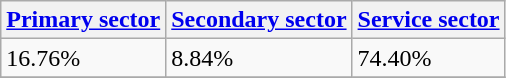<table class="wikitable" border="1">
<tr>
<th><a href='#'>Primary sector</a></th>
<th><a href='#'>Secondary sector</a></th>
<th><a href='#'>Service sector</a></th>
</tr>
<tr>
<td>16.76%</td>
<td>8.84%</td>
<td>74.40%</td>
</tr>
<tr>
</tr>
</table>
